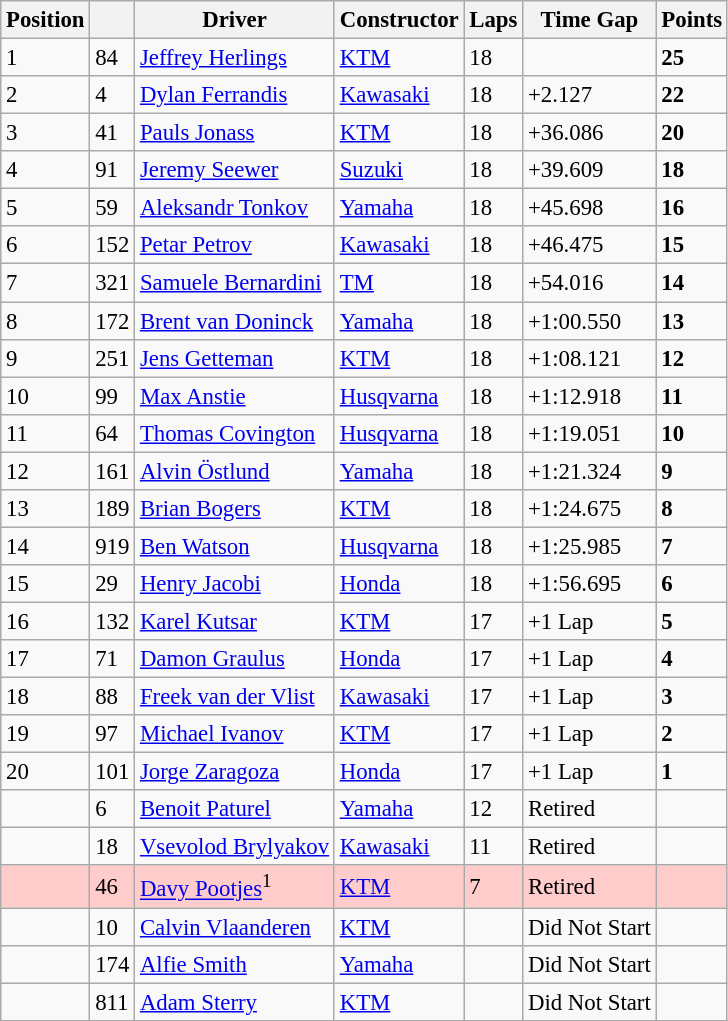<table class="wikitable" style="font-size:95%;">
<tr>
<th>Position</th>
<th></th>
<th>Driver</th>
<th>Constructor</th>
<th>Laps</th>
<th>Time Gap</th>
<th>Points</th>
</tr>
<tr>
<td>1</td>
<td>84</td>
<td> <a href='#'>Jeffrey Herlings</a></td>
<td><a href='#'>KTM</a></td>
<td>18</td>
<td></td>
<td><strong>25</strong></td>
</tr>
<tr>
<td>2</td>
<td>4</td>
<td> <a href='#'>Dylan Ferrandis</a></td>
<td><a href='#'>Kawasaki</a></td>
<td>18</td>
<td>+2.127</td>
<td><strong>22</strong></td>
</tr>
<tr>
<td>3</td>
<td>41</td>
<td> <a href='#'>Pauls Jonass</a></td>
<td><a href='#'>KTM</a></td>
<td>18</td>
<td>+36.086</td>
<td><strong>20</strong></td>
</tr>
<tr>
<td>4</td>
<td>91</td>
<td><a href='#'>Jeremy Seewer</a></td>
<td><a href='#'>Suzuki</a></td>
<td>18</td>
<td>+39.609</td>
<td><strong>18</strong></td>
</tr>
<tr>
<td>5</td>
<td>59</td>
<td> <a href='#'>Aleksandr Tonkov</a></td>
<td><a href='#'>Yamaha</a></td>
<td>18</td>
<td>+45.698</td>
<td><strong>16</strong></td>
</tr>
<tr>
<td>6</td>
<td>152</td>
<td> <a href='#'>Petar Petrov</a></td>
<td><a href='#'>Kawasaki</a></td>
<td>18</td>
<td>+46.475</td>
<td><strong>15</strong></td>
</tr>
<tr>
<td>7</td>
<td>321</td>
<td> <a href='#'>Samuele Bernardini</a></td>
<td><a href='#'>TM</a></td>
<td>18</td>
<td>+54.016</td>
<td><strong>14</strong></td>
</tr>
<tr>
<td>8</td>
<td>172</td>
<td> <a href='#'>Brent van Doninck</a></td>
<td><a href='#'>Yamaha</a></td>
<td>18</td>
<td>+1:00.550</td>
<td><strong>13</strong></td>
</tr>
<tr>
<td>9</td>
<td>251</td>
<td> <a href='#'>Jens Getteman</a></td>
<td><a href='#'>KTM</a></td>
<td>18</td>
<td>+1:08.121</td>
<td><strong>12</strong></td>
</tr>
<tr>
<td>10</td>
<td>99</td>
<td> <a href='#'>Max Anstie</a></td>
<td><a href='#'>Husqvarna</a></td>
<td>18</td>
<td>+1:12.918</td>
<td><strong>11</strong></td>
</tr>
<tr>
<td>11</td>
<td>64</td>
<td> <a href='#'>Thomas Covington</a></td>
<td><a href='#'>Husqvarna</a></td>
<td>18</td>
<td>+1:19.051</td>
<td><strong>10</strong></td>
</tr>
<tr>
<td>12</td>
<td>161</td>
<td> <a href='#'>Alvin Östlund</a></td>
<td><a href='#'>Yamaha</a></td>
<td>18</td>
<td>+1:21.324</td>
<td><strong>9</strong></td>
</tr>
<tr>
<td>13</td>
<td>189</td>
<td> <a href='#'>Brian Bogers</a></td>
<td><a href='#'>KTM</a></td>
<td>18</td>
<td>+1:24.675</td>
<td><strong>8</strong></td>
</tr>
<tr>
<td>14</td>
<td>919</td>
<td> <a href='#'>Ben Watson</a></td>
<td><a href='#'>Husqvarna</a></td>
<td>18</td>
<td>+1:25.985</td>
<td><strong>7</strong></td>
</tr>
<tr>
<td>15</td>
<td>29</td>
<td> <a href='#'>Henry Jacobi</a></td>
<td><a href='#'>Honda</a></td>
<td>18</td>
<td>+1:56.695</td>
<td><strong>6</strong></td>
</tr>
<tr>
<td>16</td>
<td>132</td>
<td> <a href='#'>Karel Kutsar</a></td>
<td><a href='#'>KTM</a></td>
<td>17</td>
<td>+1 Lap</td>
<td><strong>5</strong></td>
</tr>
<tr>
<td>17</td>
<td>71</td>
<td> <a href='#'>Damon Graulus</a></td>
<td><a href='#'>Honda</a></td>
<td>17</td>
<td>+1 Lap</td>
<td><strong>4</strong></td>
</tr>
<tr>
<td>18</td>
<td>88</td>
<td> <a href='#'>Freek van der Vlist</a></td>
<td><a href='#'>Kawasaki</a></td>
<td>17</td>
<td>+1 Lap</td>
<td><strong>3</strong></td>
</tr>
<tr>
<td>19</td>
<td>97</td>
<td> <a href='#'>Michael Ivanov</a></td>
<td><a href='#'>KTM</a></td>
<td>17</td>
<td>+1 Lap</td>
<td><strong>2</strong></td>
</tr>
<tr>
<td>20</td>
<td>101</td>
<td> <a href='#'>Jorge Zaragoza</a></td>
<td><a href='#'>Honda</a></td>
<td>17</td>
<td>+1 Lap</td>
<td><strong>1</strong></td>
</tr>
<tr>
<td></td>
<td>6</td>
<td> <a href='#'>Benoit Paturel</a></td>
<td><a href='#'>Yamaha</a></td>
<td>12</td>
<td>Retired</td>
<td></td>
</tr>
<tr>
<td></td>
<td>18</td>
<td> <a href='#'>Vsevolod Brylyakov</a></td>
<td><a href='#'>Kawasaki</a></td>
<td>11</td>
<td>Retired</td>
<td></td>
</tr>
<tr>
<td style="background:#ffcccc;"></td>
<td style="background:#ffcccc;">46</td>
<td style="background:#ffcccc;"> <a href='#'>Davy Pootjes</a><sup>1</sup></td>
<td style="background:#ffcccc;"><a href='#'>KTM</a></td>
<td style="background:#ffcccc;">7</td>
<td style="background:#ffcccc;">Retired</td>
<td style="background:#ffcccc;"></td>
</tr>
<tr>
<td></td>
<td>10</td>
<td> <a href='#'>Calvin Vlaanderen</a></td>
<td><a href='#'>KTM</a></td>
<td></td>
<td>Did Not Start</td>
<td></td>
</tr>
<tr>
<td></td>
<td>174</td>
<td> <a href='#'>Alfie Smith</a></td>
<td><a href='#'>Yamaha</a></td>
<td></td>
<td>Did Not Start</td>
<td></td>
</tr>
<tr>
<td></td>
<td>811</td>
<td> <a href='#'>Adam Sterry</a></td>
<td><a href='#'>KTM</a></td>
<td></td>
<td>Did Not Start</td>
<td></td>
</tr>
<tr>
</tr>
</table>
